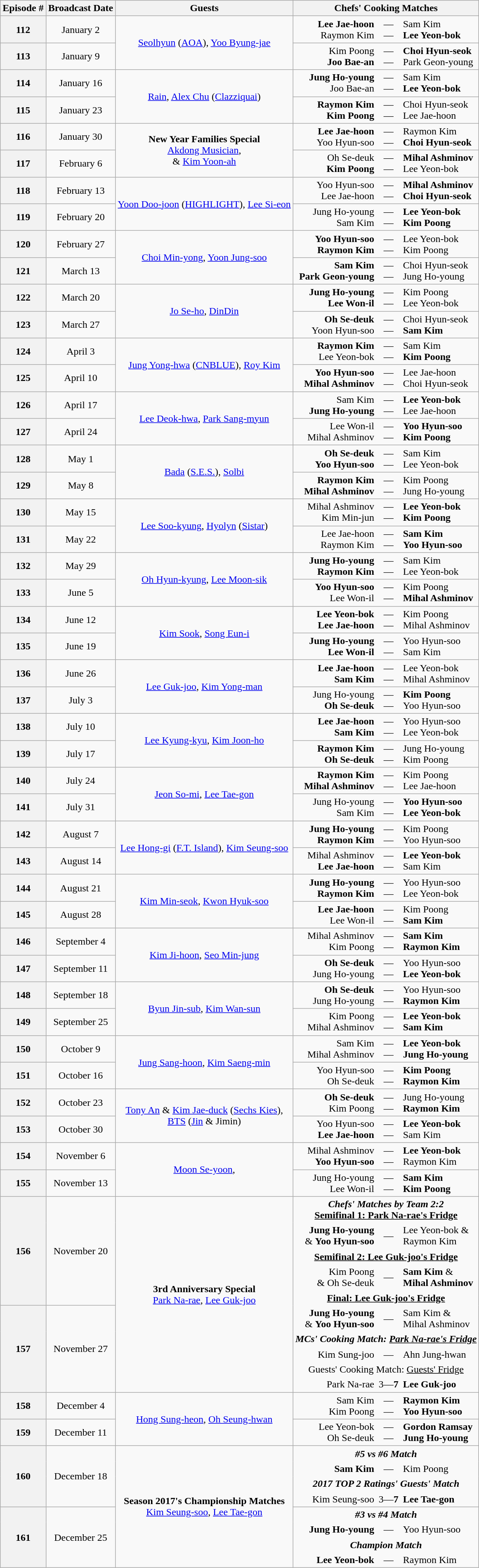<table class="wikitable" style="text-align:center;">
<tr>
<th>Episode #</th>
<th>Broadcast Date</th>
<th>Guests</th>
<th colspan=3>Chefs' Cooking Matches</th>
</tr>
<tr>
<th>112</th>
<td>January 2</td>
<td rowspan="2"><a href='#'>Seolhyun</a> (<a href='#'>AOA</a>), <a href='#'>Yoo Byung-jae</a></td>
<td style="text-align:right; border-right:none;"><strong>Lee Jae-hoon</strong><br>Raymon Kim</td>
<td style="border-left:none; border-right:none;">—<br>—</td>
<td style="text-align:left; border-left:none;">Sam Kim<br><strong>Lee Yeon-bok</strong></td>
</tr>
<tr>
<th>113</th>
<td>January 9</td>
<td style="text-align:right; border-right:none;">Kim Poong<br><strong>Joo Bae-an</strong></td>
<td style="border-left:none; border-right:none;">—<br>—</td>
<td style="text-align:left; border-left:none;"><strong>Choi Hyun-seok</strong><br>Park Geon-young</td>
</tr>
<tr>
<th>114</th>
<td>January 16</td>
<td rowspan="2"><a href='#'>Rain</a>, <a href='#'>Alex Chu</a> (<a href='#'>Clazziquai</a>)</td>
<td style="text-align:right; border-right:none;"><strong>Jung Ho-young</strong><br>Joo Bae-an</td>
<td style="border-left:none; border-right:none;">—<br>—</td>
<td style="text-align:left; border-left:none;">Sam Kim<br><strong>Lee Yeon-bok</strong></td>
</tr>
<tr>
<th>115</th>
<td>January 23</td>
<td style="text-align:right; border-right:none;"><strong>Raymon Kim</strong><br><strong>Kim Poong</strong></td>
<td style="border-left:none; border-right:none;">—<br>—</td>
<td style="text-align:left; border-left:none;">Choi Hyun-seok<br>Lee Jae-hoon</td>
</tr>
<tr>
<th>116</th>
<td>January 30</td>
<td rowspan="2"><strong>New Year Families Special</strong><br><a href='#'>Akdong Musician</a>,<br> & <a href='#'>Kim Yoon-ah</a></td>
<td style="text-align:right; border-right:none;"><strong>Lee Jae-hoon</strong><br>Yoo Hyun-soo</td>
<td style="border-left:none; border-right:none;">—<br>—</td>
<td style="text-align:left; border-left:none;">Raymon Kim<br><strong>Choi Hyun-seok</strong></td>
</tr>
<tr>
<th>117</th>
<td>February 6</td>
<td style="text-align:right; border-right:none;">Oh Se-deuk<br><strong>Kim Poong</strong></td>
<td style="border-left:none; border-right:none;">—<br>—</td>
<td style="text-align:left; border-left:none;"><strong>Mihal Ashminov</strong><br>Lee Yeon-bok</td>
</tr>
<tr>
<th>118</th>
<td>February 13</td>
<td rowspan="2"><a href='#'>Yoon Doo-joon</a> (<a href='#'>HIGHLIGHT</a>), <a href='#'>Lee Si-eon</a></td>
<td style="text-align:right; border-right:none;">Yoo Hyun-soo<br>Lee Jae-hoon</td>
<td style="border-left:none; border-right:none;">—<br>—</td>
<td style="text-align:left; border-left:none;"><strong>Mihal Ashminov</strong><br><strong>Choi Hyun-seok</strong></td>
</tr>
<tr>
<th>119</th>
<td>February 20</td>
<td style="text-align:right; border-right:none;">Jung Ho-young<br>Sam Kim</td>
<td style="border-left:none; border-right:none;">—<br>—</td>
<td style="text-align:left; border-left:none;"><strong>Lee Yeon-bok</strong><br><strong>Kim Poong</strong></td>
</tr>
<tr>
<th>120</th>
<td>February 27</td>
<td rowspan=2><a href='#'>Choi Min-yong</a>, <a href='#'>Yoon Jung-soo</a></td>
<td style="text-align:right; border-right:none;"><strong>Yoo Hyun-soo</strong><br><strong>Raymon Kim</strong></td>
<td style="border-left:none; border-right:none;">—<br>—</td>
<td style="text-align:left; border-left:none;">Lee Yeon-bok<br>Kim Poong</td>
</tr>
<tr>
<th>121</th>
<td>March 13</td>
<td style="text-align:right; border-right:none;"><strong>Sam Kim</strong><br><strong>Park Geon-young</strong></td>
<td style="border-left:none; border-right:none;">—<br>—</td>
<td style="text-align:left; border-left:none;">Choi Hyun-seok<br>Jung Ho-young</td>
</tr>
<tr>
<th>122</th>
<td>March 20</td>
<td rowspan=2><a href='#'>Jo Se-ho</a>, <a href='#'>DinDin</a></td>
<td style="text-align:right; border-right:none;"><strong>Jung Ho-young</strong><br><strong>Lee Won-il</strong></td>
<td style="border-left:none; border-right:none;">—<br>—</td>
<td style="text-align:left; border-left:none;">Kim Poong<br>Lee Yeon-bok</td>
</tr>
<tr>
<th>123</th>
<td>March 27</td>
<td style="text-align:right; border-right:none;"><strong>Oh Se-deuk</strong><br>Yoon Hyun-soo</td>
<td style="border-left:none; border-right:none;">—<br>—</td>
<td style="text-align:left; border-left:none;">Choi Hyun-seok<br><strong>Sam Kim</strong></td>
</tr>
<tr>
<th>124</th>
<td>April 3</td>
<td rowspan=2><a href='#'>Jung Yong-hwa</a> (<a href='#'>CNBLUE</a>), <a href='#'>Roy Kim</a></td>
<td style="text-align:right; border-right:none;"><strong>Raymon Kim</strong><br>Lee Yeon-bok</td>
<td style="border-left:none; border-right:none;">—<br>—</td>
<td style="text-align:left; border-left:none;">Sam Kim<br><strong>Kim Poong</strong></td>
</tr>
<tr>
<th>125</th>
<td>April 10</td>
<td style="text-align:right; border-right:none;"><strong>Yoo Hyun-soo</strong><br><strong>Mihal Ashminov</strong></td>
<td style="border-left:none; border-right:none;">—<br>—</td>
<td style="text-align:left; border-left:none;">Lee Jae-hoon<br>Choi Hyun-seok</td>
</tr>
<tr>
<th>126</th>
<td>April 17</td>
<td rowspan=2><a href='#'>Lee Deok-hwa</a>, <a href='#'>Park Sang-myun</a></td>
<td style="text-align:right; border-right:none;">Sam Kim<br><strong>Jung Ho-young</strong></td>
<td style="border-left:none; border-right:none;">—<br>—</td>
<td style="text-align:left; border-left:none;"><strong>Lee Yeon-bok</strong><br>Lee Jae-hoon</td>
</tr>
<tr>
<th>127</th>
<td>April 24</td>
<td style="text-align:right; border-right:none;">Lee Won-il<br>Mihal Ashminov</td>
<td style="border-left:none; border-right:none;">—<br>—</td>
<td style="text-align:left; border-left:none;"><strong>Yoo Hyun-soo</strong><br><strong>Kim Poong</strong></td>
</tr>
<tr>
<th>128</th>
<td>May 1</td>
<td rowspan=2><a href='#'>Bada</a> (<a href='#'>S.E.S.</a>), <a href='#'>Solbi</a></td>
<td style="text-align:right; border-right:none;"><strong>Oh Se-deuk</strong><br><strong>Yoo Hyun-soo</strong></td>
<td style="border-left:none; border-right:none;">—<br>—</td>
<td style="text-align:left; border-left:none;">Sam Kim<br>Lee Yeon-bok</td>
</tr>
<tr>
<th>129</th>
<td>May 8</td>
<td style="text-align:right; border-right:none;"><strong>Raymon Kim</strong><br><strong>Mihal Ashminov</strong></td>
<td style="border-left:none; border-right:none;">—<br>—</td>
<td style="text-align:left; border-left:none;">Kim Poong<br>Jung Ho-young</td>
</tr>
<tr>
<th>130</th>
<td>May 15</td>
<td rowspan=2><a href='#'>Lee Soo-kyung</a>, <a href='#'>Hyolyn</a> (<a href='#'>Sistar</a>)</td>
<td style="text-align:right; border-right:none;">Mihal Ashminov<br>Kim Min-jun</td>
<td style="border-left:none; border-right:none;">—<br>—</td>
<td style="text-align:left; border-left:none;"><strong>Lee Yeon-bok</strong><br><strong>Kim Poong</strong></td>
</tr>
<tr>
<th>131</th>
<td>May 22</td>
<td style="text-align:right; border-right:none;">Lee Jae-hoon<br>Raymon Kim</td>
<td style="border-left:none; border-right:none;">—<br>—</td>
<td style="text-align:left; border-left:none;"><strong>Sam Kim</strong><br><strong>Yoo Hyun-soo</strong></td>
</tr>
<tr>
<th>132</th>
<td>May 29</td>
<td rowspan=2><a href='#'>Oh Hyun-kyung</a>, <a href='#'>Lee Moon-sik</a></td>
<td style="text-align:right; border-right:none;"><strong>Jung Ho-young</strong><br><strong>Raymon Kim</strong></td>
<td style="border-left:none; border-right:none;">—<br>—</td>
<td style="text-align:left; border-left:none;">Sam Kim<br>Lee Yeon-bok</td>
</tr>
<tr>
<th>133</th>
<td>June 5</td>
<td style="text-align:right; border-right:none;"><strong>Yoo Hyun-soo</strong><br>Lee Won-il</td>
<td style="border-left:none; border-right:none;">—<br>—</td>
<td style="text-align:left; border-left:none;">Kim Poong<br><strong>Mihal Ashminov</strong></td>
</tr>
<tr>
<th>134</th>
<td>June 12</td>
<td rowspan=2><a href='#'>Kim Sook</a>, <a href='#'>Song Eun-i</a></td>
<td style="text-align:right; border-right:none;"><strong>Lee Yeon-bok</strong><br><strong>Lee Jae-hoon</strong></td>
<td style="border-left:none; border-right:none;">—<br>—</td>
<td style="text-align:left; border-left:none;">Kim Poong<br>Mihal Ashminov</td>
</tr>
<tr>
<th>135</th>
<td>June 19</td>
<td style="text-align:right; border-right:none;"><strong>Jung Ho-young</strong><br><strong>Lee Won-il</strong></td>
<td style="border-left:none; border-right:none;">—<br>—</td>
<td style="text-align:left; border-left:none;">Yoo Hyun-soo<br>Sam Kim</td>
</tr>
<tr>
<th>136</th>
<td>June 26</td>
<td rowspan=2><a href='#'>Lee Guk-joo</a>, <a href='#'>Kim Yong-man</a></td>
<td style="text-align:right; border-right:none;"><strong>Lee Jae-hoon</strong><br><strong>Sam Kim</strong></td>
<td style="border-left:none; border-right:none;">—<br>—</td>
<td style="text-align:left; border-left:none;">Lee Yeon-bok<br>Mihal Ashminov</td>
</tr>
<tr>
<th>137</th>
<td>July 3</td>
<td style="text-align:right; border-right:none;">Jung Ho-young<br><strong>Oh Se-deuk</strong></td>
<td style="border-left:none; border-right:none;">—<br>—</td>
<td style="text-align:left; border-left:none;"><strong>Kim Poong</strong><br>Yoo Hyun-soo</td>
</tr>
<tr>
<th>138</th>
<td>July 10</td>
<td rowspan=2><a href='#'>Lee Kyung-kyu</a>, <a href='#'>Kim Joon-ho</a></td>
<td style="text-align:right; border-right:none;"><strong>Lee Jae-hoon</strong><br><strong>Sam Kim</strong></td>
<td style="border-left:none; border-right:none;">—<br>—</td>
<td style="text-align:left; border-left:none;">Yoo Hyun-soo<br>Lee Yeon-bok</td>
</tr>
<tr>
<th>139</th>
<td>July 17</td>
<td style="text-align:right; border-right:none;"><strong>Raymon Kim</strong><br><strong>Oh Se-deuk</strong></td>
<td style="border-left:none; border-right:none;">—<br>—</td>
<td style="text-align:left; border-left:none;">Jung Ho-young<br>Kim Poong</td>
</tr>
<tr>
<th>140</th>
<td>July 24</td>
<td rowspan=2><a href='#'>Jeon So-mi</a>, <a href='#'>Lee Tae-gon</a></td>
<td style="text-align:right; border-right:none;"><strong>Raymon Kim</strong><br><strong>Mihal Ashminov</strong></td>
<td style="border-left:none; border-right:none;">—<br>—</td>
<td style="text-align:left; border-left:none;">Kim Poong<br>Lee Jae-hoon</td>
</tr>
<tr>
<th>141</th>
<td>July 31</td>
<td style="text-align:right; border-right:none;">Jung Ho-young<br>Sam Kim</td>
<td style="border-left:none; border-right:none;">—<br>—</td>
<td style="text-align:left; border-left:none;"><strong>Yoo Hyun-soo</strong><br><strong>Lee Yeon-bok</strong></td>
</tr>
<tr>
<th>142</th>
<td>August 7</td>
<td rowspan=2><a href='#'>Lee Hong-gi</a> (<a href='#'>F.T. Island</a>), <a href='#'>Kim Seung-soo</a></td>
<td style="text-align:right; border-right:none;"><strong>Jung Ho-young</strong><br><strong>Raymon Kim</strong></td>
<td style="border-left:none; border-right:none;">—<br>—</td>
<td style="text-align:left; border-left:none;">Kim Poong<br>Yoo Hyun-soo</td>
</tr>
<tr>
<th>143</th>
<td>August 14</td>
<td style="text-align:right; border-right:none;">Mihal Ashminov<br><strong>Lee Jae-hoon</strong></td>
<td style="border-left:none; border-right:none;">—<br>—</td>
<td style="text-align:left; border-left:none;"><strong>Lee Yeon-bok</strong><br>Sam Kim</td>
</tr>
<tr>
<th>144</th>
<td>August 21</td>
<td rowspan=2><a href='#'>Kim Min-seok</a>, <a href='#'>Kwon Hyuk-soo</a></td>
<td style="text-align:right; border-right:none;"><strong>Jung Ho-young</strong><br><strong>Raymon Kim</strong></td>
<td style="border-left:none; border-right:none;">—<br>—</td>
<td style="text-align:left; border-left:none;">Yoo Hyun-soo<br>Lee Yeon-bok</td>
</tr>
<tr>
<th>145</th>
<td>August 28</td>
<td style="text-align:right; border-right:none;"><strong>Lee Jae-hoon</strong><br>Lee Won-il</td>
<td style="border-left:none; border-right:none;">—<br>—</td>
<td style="text-align:left; border-left:none;">Kim Poong<br><strong>Sam Kim</strong></td>
</tr>
<tr>
<th>146</th>
<td>September 4</td>
<td rowspan=2><a href='#'>Kim Ji-hoon</a>, <a href='#'>Seo Min-jung</a></td>
<td style="text-align:right; border-right:none;">Mihal Ashminov<br>Kim Poong</td>
<td style="border-left:none; border-right:none;">—<br>—</td>
<td style="text-align:left; border-left:none;"><strong>Sam Kim</strong><br><strong>Raymon Kim</strong></td>
</tr>
<tr>
<th>147</th>
<td>September 11</td>
<td style="text-align:right; border-right:none;"><strong>Oh Se-deuk</strong><br>Jung Ho-young</td>
<td style="border-left:none; border-right:none;">—<br>—</td>
<td style="text-align:left; border-left:none;">Yoo Hyun-soo<br><strong>Lee Yeon-bok</strong></td>
</tr>
<tr>
<th>148</th>
<td>September 18</td>
<td rowspan=2><a href='#'>Byun Jin-sub</a>, <a href='#'>Kim Wan-sun</a></td>
<td style="text-align:right; border-right:none;"><strong>Oh Se-deuk</strong><br>Jung Ho-young</td>
<td style="border-left:none; border-right:none;">—<br>—</td>
<td style="text-align:left; border-left:none;">Yoo Hyun-soo<br><strong>Raymon Kim</strong></td>
</tr>
<tr>
<th>149</th>
<td>September 25</td>
<td style="text-align:right; border-right:none;">Kim Poong<br>Mihal Ashminov</td>
<td style="border-left:none; border-right:none;">—<br>—</td>
<td style="text-align:left; border-left:none;"><strong>Lee Yeon-bok</strong><br><strong>Sam Kim</strong></td>
</tr>
<tr>
<th>150</th>
<td>October 9</td>
<td rowspan=2><a href='#'>Jung Sang-hoon</a>, <a href='#'>Kim Saeng-min</a></td>
<td style="text-align:right; border-right:none;">Sam Kim<br>Mihal Ashminov</td>
<td style="border-left:none; border-right:none;">—<br>—</td>
<td style="text-align:left; border-left:none;"><strong>Lee Yeon-bok</strong><br><strong>Jung Ho-young</strong></td>
</tr>
<tr>
<th>151</th>
<td>October 16</td>
<td style="text-align:right; border-right:none;">Yoo Hyun-soo<br>Oh Se-deuk</td>
<td style="border-left:none; border-right:none;">—<br>—</td>
<td style="text-align:left; border-left:none;"><strong>Kim Poong</strong><br><strong>Raymon Kim</strong></td>
</tr>
<tr>
<th>152</th>
<td>October 23</td>
<td rowspan=2><a href='#'>Tony An</a> & <a href='#'>Kim Jae-duck</a> (<a href='#'>Sechs Kies</a>),<br><a href='#'>BTS</a> (<a href='#'>Jin</a> & Jimin)</td>
<td style="text-align:right; border-right:none;"><strong>Oh Se-deuk</strong><br>Kim Poong</td>
<td style="border-left:none; border-right:none;">—<br>—</td>
<td style="text-align:left; border-left:none;">Jung Ho-young<br><strong>Raymon Kim</strong></td>
</tr>
<tr>
<th>153</th>
<td>October 30</td>
<td style="text-align:right; border-right:none;">Yoo Hyun-soo<br><strong>Lee Jae-hoon</strong></td>
<td style="border-left:none; border-right:none;">—<br>—</td>
<td style="text-align:left; border-left:none;"><strong>Lee Yeon-bok</strong><br>Sam Kim</td>
</tr>
<tr>
<th>154</th>
<td>November 6</td>
<td rowspan=2><a href='#'>Moon Se-yoon</a>, </td>
<td style="text-align:right; border-right:none;">Mihal Ashminov<br><strong>Yoo Hyun-soo</strong></td>
<td style="border-left:none; border-right:none;">—<br>—</td>
<td style="text-align:left; border-left:none;"><strong>Lee Yeon-bok</strong><br>Raymon Kim</td>
</tr>
<tr>
<th>155</th>
<td>November 13</td>
<td style="text-align:right; border-right:none;">Jung Ho-young<br>Lee Won-il</td>
<td style="border-left:none; border-right:none;">—<br>—</td>
<td style="text-align:left; border-left:none;"><strong>Sam Kim</strong><br><strong>Kim Poong</strong></td>
</tr>
<tr>
<th rowspan=5>156</th>
<td rowspan=5>November 20</td>
<td rowspan=10><strong>3rd Anniversary Special</strong><br><a href='#'>Park Na-rae</a>, <a href='#'>Lee Guk-joo</a><br></td>
<td style="border-bottom:none;" colspan="3"><strong><em>Chefs' Matches by Team 2:2</em></strong><br><u><strong>Semifinal 1: Park Na-rae's Fridge</strong></u></td>
</tr>
<tr>
<td style="text-align:right; border-right:none; border-top:none; border-bottom:none;"><strong>Jung Ho-young</strong><br>& <strong>Yoo Hyun-soo</strong></td>
<td style="border-left:none; border-right:none; border-top:none; border-bottom:none;">—</td>
<td style="text-align:left; border-left:none; border-top:none; border-bottom:none;">Lee Yeon-bok &<br>Raymon Kim</td>
</tr>
<tr>
<td style="border-top:none; border-bottom:none;" colspan="3"><u><strong>Semifinal 2: Lee Guk-joo's Fridge</strong></u></td>
</tr>
<tr>
<td style="text-align:right; border-right:none; border-top:none; border-bottom:none;">Kim Poong<br>& Oh Se-deuk</td>
<td style="border-left:none; border-right:none; border-top:none; border-bottom:none;">—</td>
<td style="text-align:left; border-left:none; border-top:none; border-bottom:none;"><strong>Sam Kim</strong> &<br><strong>Mihal Ashminov</strong></td>
</tr>
<tr>
<td style="border-top:none; border-bottom:none;" colspan="3"><u><strong>Final: Lee Guk-joo's Fridge</strong></u></td>
</tr>
<tr>
<th rowspan=5>157</th>
<td rowspan=5>November 27</td>
<td style="text-align:right; border-right:none; border-top:none; border-bottom:none;"><strong>Jung Ho-young</strong><br>& <strong>Yoo Hyun-soo</strong></td>
<td style="border-left:none; border-right:none; border-top:none; border-bottom:none;">—</td>
<td style="text-align:left; border-left:none; border-top:none; border-bottom:none;">Sam Kim &<br>Mihal Ashminov</td>
</tr>
<tr>
<td style="border-top:none; border-bottom:none;" colspan="3"><strong><em>MCs' Cooking Match:<em> <u>Park Na-rae's Fridge</u><strong></td>
</tr>
<tr>
<td style="text-align:right; border-right:none; border-top:none; border-bottom:none;"></strong>Kim Sung-joo<strong></td>
<td style="border-left:none; border-right:none; border-top:none; border-bottom:none;">—</td>
<td style="text-align:left; border-left:none; border-top:none; border-bottom:none;">Ahn Jung-hwan</td>
</tr>
<tr>
<td style="border-top:none; border-bottom:none;" colspan="3"></em></strong>Guests' Cooking Match:</em> <u>Guests' Fridge</u></strong></td>
</tr>
<tr>
<td style="text-align:right; border-right:none; border-top:none;">Park Na-rae</td>
<td style="border-left:none; border-right:none; border-top:none;">3—<strong>7</strong></td>
<td style="text-align:left; border-left:none; border-top:none;"><strong>Lee Guk-joo</strong></td>
</tr>
<tr>
<th>158</th>
<td>December 4</td>
<td rowspan=2><a href='#'>Hong Sung-heon</a>, <a href='#'>Oh Seung-hwan</a></td>
<td style="text-align:right; border-right:none;">Sam Kim<br>Kim Poong</td>
<td style="border-left:none; border-right:none;">—<br>—</td>
<td style="text-align:left; border-left:none;"><strong>Raymon Kim</strong><br><strong>Yoo Hyun-soo</strong></td>
</tr>
<tr>
<th>159</th>
<td>December 11</td>
<td style="text-align:right; border-right:none;">Lee Yeon-bok<br>Oh Se-deuk</td>
<td style="border-left:none; border-right:none;">—<br>—</td>
<td style="text-align:left; border-left:none;"><strong>Gordon Ramsay</strong><br><strong>Jung Ho-young</strong></td>
</tr>
<tr>
<th rowspan=4>160</th>
<td rowspan=4>December 18</td>
<td rowspan=8><strong>Season 2017's Championship Matches</strong><br><a href='#'>Kim Seung-soo</a>, <a href='#'>Lee Tae-gon</a><br></td>
<td style="border-bottom:none;" colspan="3"><strong><em>#5 vs #6 Match</em></strong></td>
</tr>
<tr>
<td style="text-align:right; border-right:none; border-top:none; border-bottom:none;"><strong>Sam Kim</strong></td>
<td style="border-left:none; border-right:none; border-top:none; border-bottom:none;">—</td>
<td style="text-align:left; border-left:none; border-top:none; border-bottom:none;">Kim Poong</td>
</tr>
<tr>
<td style="border-top:none; border-bottom:none;" colspan="3"><strong><em>2017 TOP 2 Ratings' Guests' Match</em></strong></td>
</tr>
<tr>
<td style="text-align:right; border-right:none; border-top:none;">Kim Seung-soo</td>
<td style="border-left:none; border-right:none; border-top:none;">3—<strong>7</strong></td>
<td style="text-align:left; border-left:none; border-top:none;"><strong>Lee Tae-gon</strong></td>
</tr>
<tr>
<th rowspan=4>161</th>
<td rowspan=4>December 25</td>
<td style="border-bottom:none;" colspan="3"><strong><em>#3 vs #4 Match</em></strong></td>
</tr>
<tr>
<td style="text-align:right; border-right:none; border-top:none; border-bottom:none;"><strong>Jung Ho-young</strong></td>
<td style="border-left:none; border-right:none; border-top:none; border-bottom:none;">—</td>
<td style="text-align:left; border-left:none; border-top:none; border-bottom:none;">Yoo Hyun-soo</td>
</tr>
<tr>
<td style="border-top:none; border-bottom:none;" colspan="3"><strong><em>Champion Match</em></strong></td>
</tr>
<tr>
<td style="text-align:right; border-right:none; border-top:none;"><strong>Lee Yeon-bok</strong></td>
<td style="border-left:none; border-right:none; border-top:none;">—</td>
<td style="text-align:left; border-left:none; border-top:none;">Raymon Kim</td>
</tr>
</table>
